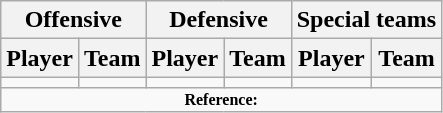<table class="wikitable" border="1">
<tr>
<th colspan="2">Offensive</th>
<th colspan="2">Defensive</th>
<th colspan="2">Special teams</th>
</tr>
<tr>
<th>Player</th>
<th>Team</th>
<th>Player</th>
<th>Team</th>
<th>Player</th>
<th>Team</th>
</tr>
<tr>
<td></td>
<td></td>
<td></td>
<td></td>
<td></td>
<td></td>
</tr>
<tr>
<td colspan="6" style="font-size: 8pt" align="center"><strong>Reference:</strong></td>
</tr>
</table>
